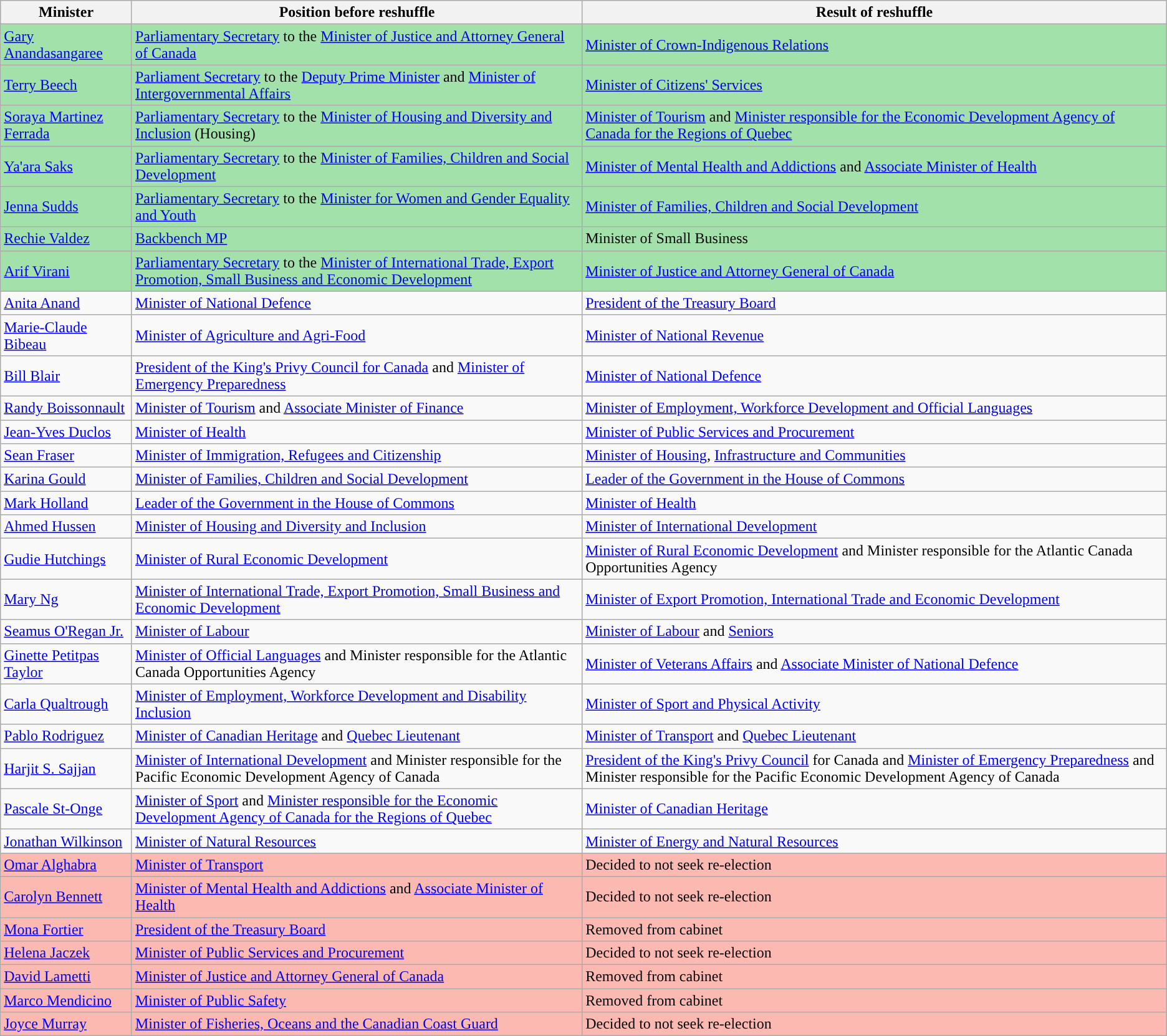<table class="wikitable">
<tr>
<th>Minister</th>
<th>Position before reshuffle</th>
<th>Result of reshuffle</th>
</tr>
<tr style="background:#A2E2AA;">
<td><a href='#'>Gary Anandasangaree</a></td>
<td><a href='#'>Parliamentary Secretary</a> to the <a href='#'>Minister of Justice and Attorney General of Canada</a></td>
<td><a href='#'>Minister of Crown-Indigenous Relations</a></td>
</tr>
<tr style="background:#A2E2AA;">
<td><a href='#'>Terry Beech</a></td>
<td><a href='#'>Parliament Secretary</a> to the <a href='#'>Deputy Prime Minister</a> and <a href='#'>Minister of Intergovernmental Affairs</a></td>
<td><a href='#'>Minister of Citizens' Services</a></td>
</tr>
<tr style="background:#A2E2AA;">
<td><a href='#'>Soraya Martinez Ferrada</a></td>
<td><a href='#'>Parliamentary Secretary</a> to the <a href='#'>Minister of Housing and Diversity and Inclusion</a> (Housing)</td>
<td><a href='#'>Minister of Tourism</a> and <a href='#'>Minister responsible for the Economic Development Agency of Canada for the Regions of Quebec</a></td>
</tr>
<tr style="background:#A2E2AA;">
<td><a href='#'>Ya'ara Saks</a></td>
<td><a href='#'>Parliamentary Secretary</a> to the <a href='#'>Minister of Families, Children and Social Development</a></td>
<td><a href='#'>Minister of Mental Health and Addictions</a> and <a href='#'>Associate Minister of Health</a></td>
</tr>
<tr style="background:#A2E2AA;">
<td><a href='#'>Jenna Sudds</a></td>
<td><a href='#'>Parliamentary Secretary</a> to the <a href='#'>Minister for Women and Gender Equality and Youth</a></td>
<td><a href='#'>Minister of Families, Children and Social Development</a></td>
</tr>
<tr style="background:#A2E2AA;">
<td><a href='#'>Rechie Valdez</a></td>
<td><a href='#'>Backbench MP</a></td>
<td>Minister of Small Business</td>
</tr>
<tr style="background:#A2E2AA;">
<td><a href='#'>Arif Virani</a></td>
<td><a href='#'>Parliamentary Secretary</a> to the <a href='#'>Minister of International Trade, Export Promotion, Small Business and Economic Development</a></td>
<td><a href='#'>Minister of Justice and Attorney General of Canada</a></td>
</tr>
<tr>
<td><a href='#'>Anita Anand</a></td>
<td><a href='#'>Minister of National Defence</a></td>
<td><a href='#'>President of the Treasury Board</a></td>
</tr>
<tr>
<td><a href='#'>Marie-Claude Bibeau</a></td>
<td><a href='#'>Minister of Agriculture and Agri-Food</a></td>
<td><a href='#'>Minister of National Revenue</a></td>
</tr>
<tr>
<td><a href='#'>Bill Blair</a></td>
<td><a href='#'>President of the King's Privy Council for Canada</a> and <a href='#'>Minister of Emergency Preparedness</a></td>
<td><a href='#'>Minister of National Defence</a></td>
</tr>
<tr>
<td><a href='#'>Randy Boissonnault</a></td>
<td><a href='#'>Minister of Tourism</a> and <a href='#'>Associate Minister of Finance</a></td>
<td><a href='#'>Minister of Employment, Workforce Development and Official Languages</a></td>
</tr>
<tr>
<td><a href='#'>Jean-Yves Duclos</a></td>
<td><a href='#'>Minister of Health</a></td>
<td><a href='#'>Minister of Public Services and Procurement</a></td>
</tr>
<tr>
<td><a href='#'>Sean Fraser</a></td>
<td><a href='#'>Minister of Immigration, Refugees and Citizenship</a></td>
<td><a href='#'>Minister of Housing</a>, <a href='#'>Infrastructure and Communities</a></td>
</tr>
<tr>
<td><a href='#'>Karina Gould</a></td>
<td><a href='#'>Minister of Families, Children and Social Development</a></td>
<td><a href='#'>Leader of the Government in the House of Commons</a></td>
</tr>
<tr>
<td><a href='#'>Mark Holland</a></td>
<td><a href='#'>Leader of the Government in the House of Commons</a></td>
<td><a href='#'>Minister of Health</a></td>
</tr>
<tr>
<td><a href='#'>Ahmed Hussen</a></td>
<td><a href='#'>Minister of Housing and Diversity and Inclusion</a></td>
<td><a href='#'>Minister of International Development</a></td>
</tr>
<tr>
<td><a href='#'>Gudie Hutchings</a></td>
<td><a href='#'>Minister of Rural Economic Development</a></td>
<td><a href='#'>Minister of Rural Economic Development</a> and Minister responsible for the Atlantic Canada Opportunities Agency</td>
</tr>
<tr>
<td><a href='#'>Mary Ng</a></td>
<td><a href='#'>Minister of International Trade, Export Promotion, Small Business and Economic Development</a></td>
<td><a href='#'>Minister of Export Promotion, International Trade and Economic Development</a></td>
</tr>
<tr>
<td><a href='#'>Seamus O'Regan Jr.</a></td>
<td><a href='#'>Minister of Labour</a></td>
<td><a href='#'>Minister of Labour</a> and <a href='#'>Seniors</a></td>
</tr>
<tr>
<td><a href='#'>Ginette Petitpas Taylor</a></td>
<td><a href='#'>Minister of Official Languages</a> and Minister responsible for the Atlantic Canada Opportunities Agency</td>
<td><a href='#'>Minister of Veterans Affairs</a> and <a href='#'>Associate Minister of National Defence</a></td>
</tr>
<tr>
<td><a href='#'>Carla Qualtrough</a></td>
<td><a href='#'>Minister of Employment, Workforce Development and Disability Inclusion</a></td>
<td><a href='#'>Minister of Sport and Physical Activity</a></td>
</tr>
<tr>
<td><a href='#'>Pablo Rodriguez</a></td>
<td><a href='#'>Minister of Canadian Heritage</a> and <a href='#'>Quebec Lieutenant</a></td>
<td><a href='#'>Minister of Transport</a> and <a href='#'>Quebec Lieutenant</a></td>
</tr>
<tr>
<td><a href='#'>Harjit S. Sajjan</a></td>
<td><a href='#'>Minister of International Development</a> and Minister responsible for the Pacific Economic Development Agency of Canada</td>
<td><a href='#'>President of the King's Privy Council</a> for Canada and <a href='#'>Minister of Emergency Preparedness</a> and Minister responsible for the Pacific Economic Development Agency of Canada</td>
</tr>
<tr>
<td><a href='#'>Pascale St-Onge</a></td>
<td><a href='#'>Minister of Sport</a> and <a href='#'>Minister responsible for the Economic Development Agency of Canada for the Regions of Quebec</a></td>
<td><a href='#'>Minister of Canadian Heritage</a></td>
</tr>
<tr>
<td><a href='#'>Jonathan Wilkinson</a></td>
<td><a href='#'>Minister of Natural Resources</a></td>
<td><a href='#'>Minister of Energy and Natural Resources</a></td>
</tr>
<tr style="background:#FBB9B2;">
<td><a href='#'>Omar Alghabra</a></td>
<td><a href='#'>Minister of Transport</a></td>
<td>Decided to not seek re-election</td>
</tr>
<tr style="background:#FBB9B2;">
<td><a href='#'>Carolyn Bennett</a></td>
<td><a href='#'>Minister of Mental Health and Addictions</a> and <a href='#'>Associate Minister of Health</a></td>
<td>Decided to not seek re-election</td>
</tr>
<tr style="background:#FBB9B2;">
<td><a href='#'>Mona Fortier</a></td>
<td><a href='#'>President of the Treasury Board</a></td>
<td>Removed from cabinet</td>
</tr>
<tr style="background:#FBB9B2;">
<td><a href='#'>Helena Jaczek</a></td>
<td><a href='#'>Minister of Public Services and Procurement</a></td>
<td>Decided to not seek re-election</td>
</tr>
<tr style="background:#FBB9B2;">
<td><a href='#'>David Lametti</a></td>
<td><a href='#'>Minister of Justice and Attorney General of Canada</a></td>
<td>Removed from cabinet</td>
</tr>
<tr style="background:#FBB9B2;">
<td><a href='#'>Marco Mendicino</a></td>
<td><a href='#'>Minister of Public Safety</a></td>
<td>Removed from cabinet</td>
</tr>
<tr style="background:#FBB9B2;">
<td><a href='#'>Joyce Murray</a></td>
<td><a href='#'>Minister of Fisheries, Oceans and the Canadian Coast Guard</a></td>
<td>Decided to not seek re-election</td>
</tr>
</table>
